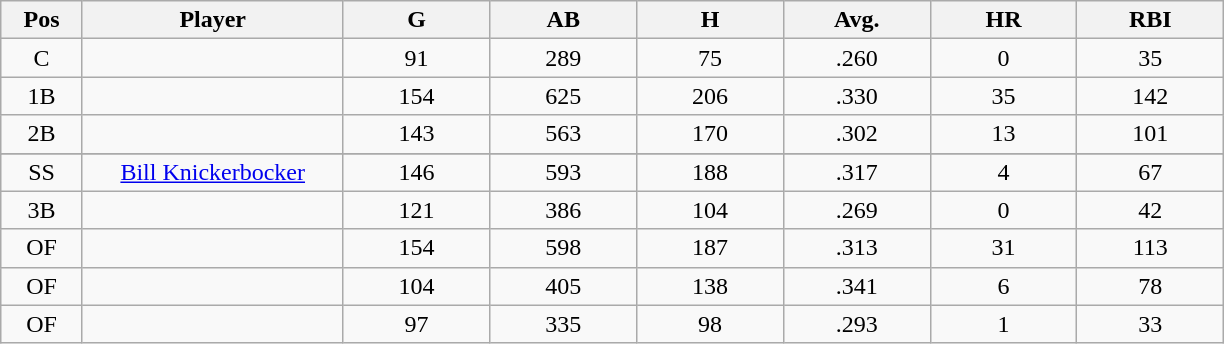<table class="wikitable sortable">
<tr>
<th bgcolor="#DDDDFF" width="5%">Pos</th>
<th bgcolor="#DDDDFF" width="16%">Player</th>
<th bgcolor="#DDDDFF" width="9%">G</th>
<th bgcolor="#DDDDFF" width="9%">AB</th>
<th bgcolor="#DDDDFF" width="9%">H</th>
<th bgcolor="#DDDDFF" width="9%">Avg.</th>
<th bgcolor="#DDDDFF" width="9%">HR</th>
<th bgcolor="#DDDDFF" width="9%">RBI</th>
</tr>
<tr align="center">
<td>C</td>
<td></td>
<td>91</td>
<td>289</td>
<td>75</td>
<td>.260</td>
<td>0</td>
<td>35</td>
</tr>
<tr align="center">
<td>1B</td>
<td></td>
<td>154</td>
<td>625</td>
<td>206</td>
<td>.330</td>
<td>35</td>
<td>142</td>
</tr>
<tr align="center">
<td>2B</td>
<td></td>
<td>143</td>
<td>563</td>
<td>170</td>
<td>.302</td>
<td>13</td>
<td>101</td>
</tr>
<tr>
</tr>
<tr align="center">
<td>SS</td>
<td><a href='#'>Bill Knickerbocker</a></td>
<td>146</td>
<td>593</td>
<td>188</td>
<td>.317</td>
<td>4</td>
<td>67</td>
</tr>
<tr align="center">
<td>3B</td>
<td></td>
<td>121</td>
<td>386</td>
<td>104</td>
<td>.269</td>
<td>0</td>
<td>42</td>
</tr>
<tr align="center">
<td>OF</td>
<td></td>
<td>154</td>
<td>598</td>
<td>187</td>
<td>.313</td>
<td>31</td>
<td>113</td>
</tr>
<tr align="center">
<td>OF</td>
<td></td>
<td>104</td>
<td>405</td>
<td>138</td>
<td>.341</td>
<td>6</td>
<td>78</td>
</tr>
<tr align="center">
<td>OF</td>
<td></td>
<td>97</td>
<td>335</td>
<td>98</td>
<td>.293</td>
<td>1</td>
<td>33</td>
</tr>
</table>
